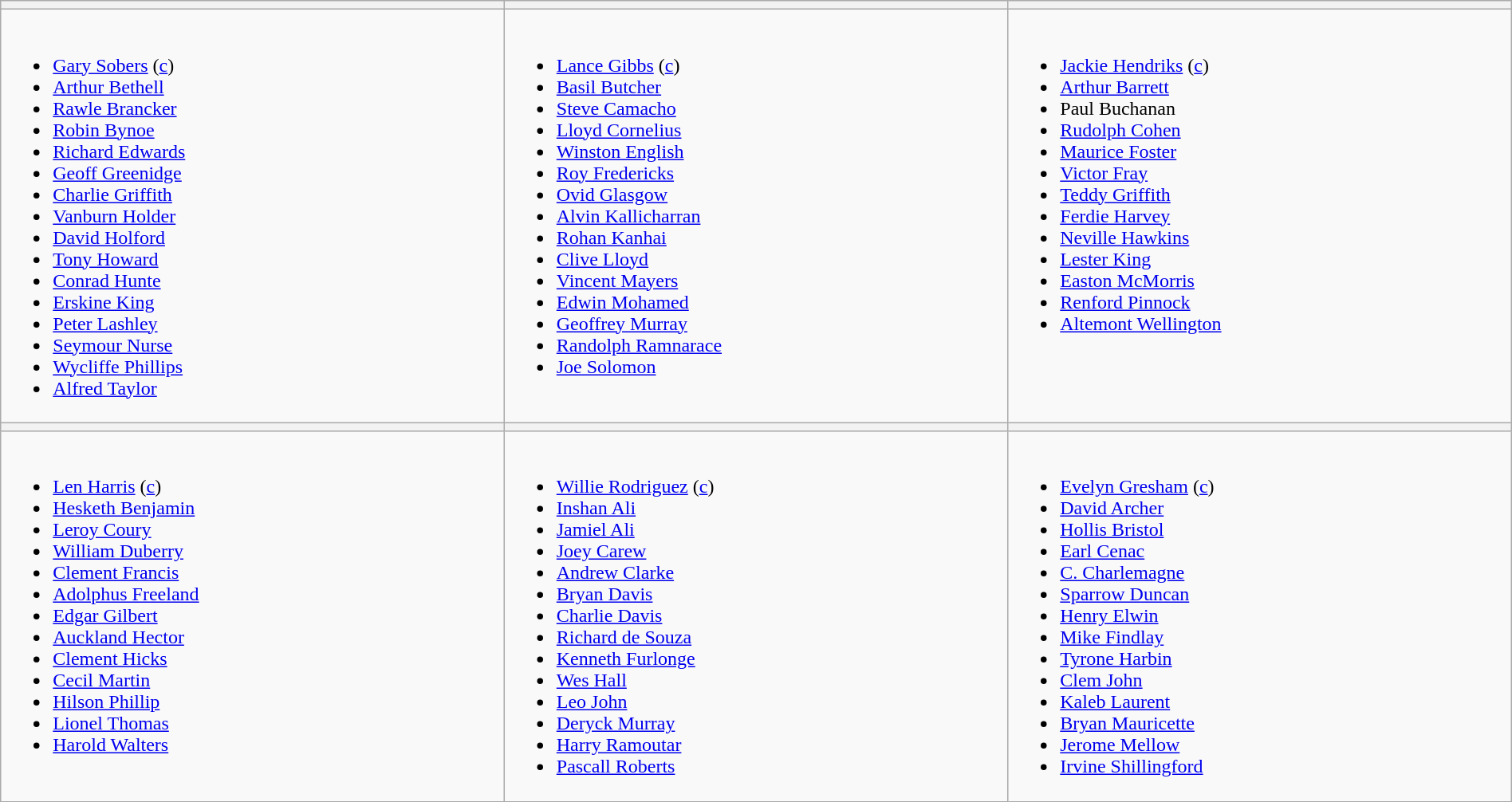<table class="wikitable" width="100%">
<tr>
<th width=33%></th>
<th width=33%></th>
<th width=33%></th>
</tr>
<tr>
<td valign=top><br><ul><li><a href='#'>Gary Sobers</a> (<a href='#'>c</a>)</li><li><a href='#'>Arthur Bethell</a></li><li><a href='#'>Rawle Brancker</a></li><li><a href='#'>Robin Bynoe</a></li><li><a href='#'>Richard Edwards</a></li><li><a href='#'>Geoff Greenidge</a></li><li><a href='#'>Charlie Griffith</a></li><li><a href='#'>Vanburn Holder</a></li><li><a href='#'>David Holford</a></li><li><a href='#'>Tony Howard</a></li><li><a href='#'>Conrad Hunte</a></li><li><a href='#'>Erskine King</a></li><li><a href='#'>Peter Lashley</a></li><li><a href='#'>Seymour Nurse</a></li><li><a href='#'>Wycliffe Phillips</a></li><li><a href='#'>Alfred Taylor</a></li></ul></td>
<td valign=top><br><ul><li><a href='#'>Lance Gibbs</a> (<a href='#'>c</a>)</li><li><a href='#'>Basil Butcher</a></li><li><a href='#'>Steve Camacho</a></li><li><a href='#'>Lloyd Cornelius</a></li><li><a href='#'>Winston English</a></li><li><a href='#'>Roy Fredericks</a></li><li><a href='#'>Ovid Glasgow</a></li><li><a href='#'>Alvin Kallicharran</a></li><li><a href='#'>Rohan Kanhai</a></li><li><a href='#'>Clive Lloyd</a></li><li><a href='#'>Vincent Mayers</a></li><li><a href='#'>Edwin Mohamed</a></li><li><a href='#'>Geoffrey Murray</a></li><li><a href='#'>Randolph Ramnarace</a></li><li><a href='#'>Joe Solomon</a></li></ul></td>
<td valign=top><br><ul><li><a href='#'>Jackie Hendriks</a> (<a href='#'>c</a>)</li><li><a href='#'>Arthur Barrett</a></li><li>Paul Buchanan</li><li><a href='#'>Rudolph Cohen</a></li><li><a href='#'>Maurice Foster</a></li><li><a href='#'>Victor Fray</a></li><li><a href='#'>Teddy Griffith</a></li><li><a href='#'>Ferdie Harvey</a></li><li><a href='#'>Neville Hawkins</a></li><li><a href='#'>Lester King</a></li><li><a href='#'>Easton McMorris</a></li><li><a href='#'>Renford Pinnock</a></li><li><a href='#'>Altemont Wellington</a></li></ul></td>
</tr>
<tr>
<th width=33%></th>
<th width=33%></th>
<th width=33%></th>
</tr>
<tr>
<td valign=top><br><ul><li><a href='#'>Len Harris</a> (<a href='#'>c</a>)</li><li><a href='#'>Hesketh Benjamin</a></li><li><a href='#'>Leroy Coury</a></li><li><a href='#'>William Duberry</a></li><li><a href='#'>Clement Francis</a></li><li><a href='#'>Adolphus Freeland</a></li><li><a href='#'>Edgar Gilbert</a></li><li><a href='#'>Auckland Hector</a></li><li><a href='#'>Clement Hicks</a></li><li><a href='#'>Cecil Martin</a></li><li><a href='#'>Hilson Phillip</a></li><li><a href='#'>Lionel Thomas</a></li><li><a href='#'>Harold Walters</a></li></ul></td>
<td valign=top><br><ul><li><a href='#'>Willie Rodriguez</a> (<a href='#'>c</a>)</li><li><a href='#'>Inshan Ali</a></li><li><a href='#'>Jamiel Ali</a></li><li><a href='#'>Joey Carew</a></li><li><a href='#'>Andrew Clarke</a></li><li><a href='#'>Bryan Davis</a></li><li><a href='#'>Charlie Davis</a></li><li><a href='#'>Richard de Souza</a></li><li><a href='#'>Kenneth Furlonge</a></li><li><a href='#'>Wes Hall</a></li><li><a href='#'>Leo John</a></li><li><a href='#'>Deryck Murray</a></li><li><a href='#'>Harry Ramoutar</a></li><li><a href='#'>Pascall Roberts</a></li></ul></td>
<td valign=top><br><ul><li><a href='#'>Evelyn Gresham</a> (<a href='#'>c</a>)</li><li><a href='#'>David Archer</a></li><li><a href='#'>Hollis Bristol</a></li><li><a href='#'>Earl Cenac</a></li><li><a href='#'>C. Charlemagne</a></li><li><a href='#'>Sparrow Duncan</a></li><li><a href='#'>Henry Elwin</a></li><li><a href='#'>Mike Findlay</a></li><li><a href='#'>Tyrone Harbin</a></li><li><a href='#'>Clem John</a></li><li><a href='#'>Kaleb Laurent</a></li><li><a href='#'>Bryan Mauricette</a></li><li><a href='#'>Jerome Mellow</a></li><li><a href='#'>Irvine Shillingford</a></li></ul></td>
</tr>
</table>
